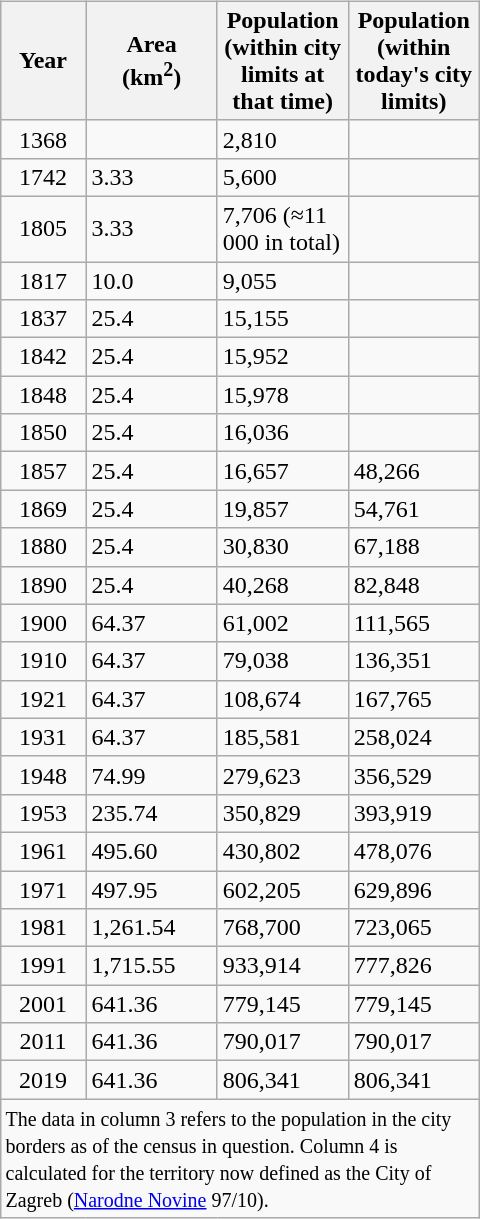<table class="wikitable" style="float:right; margin:3px 0 3px 5px">
<tr>
<th style="width:50px;">Year</th>
<th style="width:80px;">Area <br>(km<sup>2</sup>)</th>
<th style="width:80px;">Population <br>(within city limits at that time)</th>
<th style="width:80px;">Population <br>(within today's city limits)</th>
</tr>
<tr>
<td style="text-align:center;">1368</td>
<td style="text-align:left;"></td>
<td style="text-align:left;">2,810</td>
<td style="text-align:left;"></td>
</tr>
<tr>
<td style="text-align:center;">1742</td>
<td style="text-align:left;">3.33</td>
<td style="text-align:left;">5,600</td>
<td style="text-align:left;"></td>
</tr>
<tr>
<td style="text-align:center;">1805</td>
<td style="text-align:left;">3.33</td>
<td style="text-align:left;">7,706 (≈11 000 in total)</td>
<td style="text-align:left;"></td>
</tr>
<tr>
<td style="text-align:center;">1817</td>
<td style="text-align:left;">10.0</td>
<td style="text-align:left;">9,055</td>
<td style="text-align:left;"></td>
</tr>
<tr>
<td style="text-align:center;">1837</td>
<td style="text-align:left;">25.4</td>
<td style="text-align:left;">15,155</td>
<td style="text-align:left;"></td>
</tr>
<tr>
<td style="text-align:center;">1842</td>
<td style="text-align:left;">25.4</td>
<td style="text-align:left;">15,952</td>
<td style="text-align:left;"></td>
</tr>
<tr>
<td style="text-align:center;">1848</td>
<td style="text-align:left;">25.4</td>
<td style="text-align:left;">15,978</td>
<td style="text-align:left;"></td>
</tr>
<tr>
<td style="text-align:center;">1850</td>
<td style="text-align:left;">25.4</td>
<td style="text-align:left;">16,036</td>
<td style="text-align:left;"></td>
</tr>
<tr>
<td style="text-align:center;">1857</td>
<td style="text-align:left;">25.4</td>
<td style="text-align:left;">16,657</td>
<td style="text-align:left;">48,266</td>
</tr>
<tr>
<td style="text-align:center;">1869</td>
<td style="text-align:left;">25.4</td>
<td style="text-align:left;">19,857</td>
<td style="text-align:left;">54,761</td>
</tr>
<tr>
<td style="text-align:center;">1880</td>
<td style="text-align:left;">25.4</td>
<td style="text-align:left;">30,830</td>
<td style="text-align:left;">67,188</td>
</tr>
<tr>
<td style="text-align:center;">1890</td>
<td style="text-align:left;">25.4</td>
<td style="text-align:left;">40,268</td>
<td style="text-align:left;">82,848</td>
</tr>
<tr>
<td style="text-align:center;">1900</td>
<td style="text-align:left;">64.37</td>
<td style="text-align:left;">61,002</td>
<td style="text-align:left;">111,565</td>
</tr>
<tr>
<td style="text-align:center;">1910</td>
<td style="text-align:left;">64.37</td>
<td style="text-align:left;">79,038</td>
<td style="text-align:left;">136,351</td>
</tr>
<tr>
<td style="text-align:center;">1921</td>
<td style="text-align:left;">64.37</td>
<td style="text-align:left;">108,674</td>
<td style="text-align:left;">167,765</td>
</tr>
<tr>
<td style="text-align:center;">1931</td>
<td style="text-align:left;">64.37</td>
<td style="text-align:left;">185,581</td>
<td style="text-align:left;">258,024</td>
</tr>
<tr>
<td style="text-align:center;">1948</td>
<td style="text-align:left;">74.99</td>
<td style="text-align:left;">279,623</td>
<td style="text-align:left;">356,529</td>
</tr>
<tr>
<td style="text-align:center;">1953</td>
<td style="text-align:left;">235.74</td>
<td style="text-align:left;">350,829</td>
<td style="text-align:left;">393,919</td>
</tr>
<tr>
<td style="text-align:center;">1961</td>
<td style="text-align:left;">495.60</td>
<td style="text-align:left;">430,802</td>
<td style="text-align:left;">478,076</td>
</tr>
<tr>
<td style="text-align:center;">1971</td>
<td style="text-align:left;">497.95</td>
<td style="text-align:left;">602,205</td>
<td style="text-align:left;">629,896</td>
</tr>
<tr>
<td style="text-align:center;">1981</td>
<td style="text-align:left;">1,261.54</td>
<td style="text-align:left;">768,700</td>
<td style="text-align:left;">723,065</td>
</tr>
<tr>
<td style="text-align:center;">1991</td>
<td style="text-align:left;">1,715.55</td>
<td style="text-align:left;">933,914</td>
<td style="text-align:left;">777,826</td>
</tr>
<tr>
<td style="text-align:center;">2001</td>
<td style="text-align:left;">641.36</td>
<td style="text-align:left;">779,145</td>
<td style="text-align:left;">779,145</td>
</tr>
<tr>
<td style="text-align:center;">2011</td>
<td style="text-align:left;">641.36</td>
<td style="text-align:left;">790,017</td>
<td style="text-align:left;">790,017</td>
</tr>
<tr>
<td style="text-align:center;">2019</td>
<td style="text-align:left;">641.36</td>
<td style="text-align:left;">806,341</td>
<td style="text-align:left;">806,341</td>
</tr>
<tr>
<td colspan="5"><small>The data in column 3 refers to the population in the city borders as of the census in question. Column 4 is calculated for the territory now defined as the City of Zagreb (<a href='#'>Narodne Novine</a> 97/10).</small></td>
</tr>
</table>
